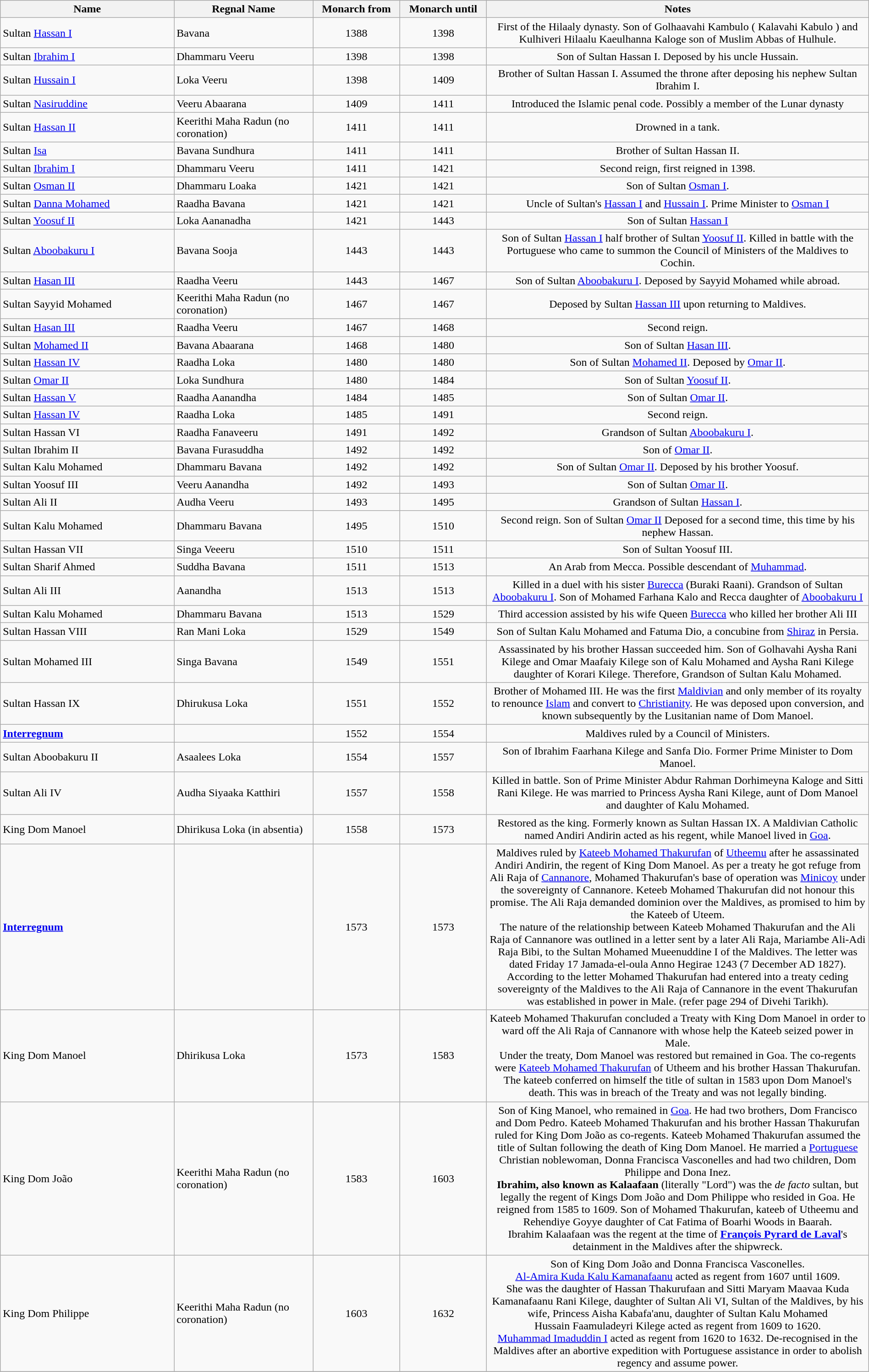<table width=100% class="wikitable">
<tr>
<th width=20%>Name</th>
<th>Regnal Name</th>
<th width=10%>Monarch from</th>
<th width=10%>Monarch until</th>
<th width=44%>Notes</th>
</tr>
<tr>
<td align="left">Sultan <a href='#'>Hassan I</a></td>
<td>Bavana</td>
<td align="center">1388</td>
<td align="center">1398</td>
<td align="center">First of the Hilaaly dynasty. Son of Golhaavahi Kambulo ( Kalavahi Kabulo ) and Kulhiveri Hilaalu Kaeulhanna Kaloge son of Muslim Abbas of Hulhule.</td>
</tr>
<tr>
<td align="left">Sultan <a href='#'>Ibrahim I</a></td>
<td>Dhammaru Veeru</td>
<td align="center">1398</td>
<td align="center">1398</td>
<td align="center">Son of Sultan Hassan I. Deposed by his uncle Hussain.</td>
</tr>
<tr>
<td align="left">Sultan <a href='#'>Hussain I</a></td>
<td>Loka Veeru</td>
<td align="center">1398</td>
<td align="center">1409</td>
<td align="center">Brother of Sultan Hassan I. Assumed the throne after deposing his nephew Sultan Ibrahim I.</td>
</tr>
<tr>
<td align="left">Sultan <a href='#'>Nasiruddine</a></td>
<td>Veeru Abaarana</td>
<td align="center">1409</td>
<td align="center">1411</td>
<td align="center">Introduced the Islamic penal code. Possibly a member of the Lunar dynasty</td>
</tr>
<tr>
<td align="left">Sultan <a href='#'>Hassan II</a></td>
<td>Keerithi Maha Radun (no coronation)</td>
<td align="center">1411</td>
<td align="center">1411</td>
<td align="center">Drowned in a tank.</td>
</tr>
<tr>
<td align="left">Sultan <a href='#'>Isa</a></td>
<td>Bavana Sundhura</td>
<td align="center">1411</td>
<td align="center">1411</td>
<td align="center">Brother of Sultan Hassan II.</td>
</tr>
<tr>
<td align="left">Sultan <a href='#'>Ibrahim I</a></td>
<td>Dhammaru Veeru</td>
<td align="center">1411</td>
<td align="center">1421</td>
<td align="center">Second reign, first reigned in 1398.</td>
</tr>
<tr>
<td align="left">Sultan <a href='#'>Osman II</a></td>
<td>Dhammaru Loaka</td>
<td align="center">1421</td>
<td align="center">1421</td>
<td align="center">Son of Sultan <a href='#'>Osman I</a>.</td>
</tr>
<tr>
<td align="left">Sultan <a href='#'>Danna Mohamed</a></td>
<td>Raadha Bavana</td>
<td align="center">1421</td>
<td align="center">1421</td>
<td align="center">Uncle of Sultan's <a href='#'>Hassan I</a> and <a href='#'>Hussain I</a>. Prime Minister to <a href='#'>Osman I</a></td>
</tr>
<tr>
<td align="left">Sultan <a href='#'>Yoosuf II</a></td>
<td>Loka Aananadha</td>
<td align="center">1421</td>
<td align="center">1443</td>
<td align="center">Son of Sultan <a href='#'>Hassan I</a></td>
</tr>
<tr>
<td align="left">Sultan <a href='#'>Aboobakuru I</a></td>
<td>Bavana Sooja</td>
<td align="center">1443</td>
<td align="center">1443</td>
<td align="center">Son of Sultan <a href='#'>Hassan I</a> half brother of Sultan <a href='#'>Yoosuf II</a>. Killed in battle with the Portuguese who came to summon the Council of Ministers of the Maldives to Cochin.</td>
</tr>
<tr>
<td align="left">Sultan <a href='#'>Hasan III</a></td>
<td>Raadha Veeru</td>
<td align="center">1443</td>
<td align="center">1467</td>
<td align="center">Son of Sultan <a href='#'>Aboobakuru I</a>. Deposed by Sayyid Mohamed while abroad.</td>
</tr>
<tr>
<td align="left">Sultan Sayyid Mohamed</td>
<td>Keerithi Maha Radun (no coronation)</td>
<td align="center">1467</td>
<td align="center">1467</td>
<td align="center">Deposed by Sultan <a href='#'>Hassan III</a> upon returning to Maldives.</td>
</tr>
<tr>
<td align="left">Sultan <a href='#'>Hasan III</a></td>
<td>Raadha Veeru</td>
<td align="center">1467</td>
<td align="center">1468</td>
<td align="center">Second reign.</td>
</tr>
<tr>
<td align="left">Sultan <a href='#'>Mohamed II</a></td>
<td>Bavana Abaarana</td>
<td align="center">1468</td>
<td align="center">1480</td>
<td align="center">Son of Sultan <a href='#'>Hasan III</a>.</td>
</tr>
<tr>
<td align="left">Sultan <a href='#'>Hassan IV</a></td>
<td>Raadha Loka</td>
<td align="center">1480</td>
<td align="center">1480</td>
<td align="center">Son of Sultan <a href='#'>Mohamed II</a>. Deposed by <a href='#'>Omar II</a>.</td>
</tr>
<tr>
<td align="left">Sultan <a href='#'>Omar II</a></td>
<td>Loka Sundhura</td>
<td align="center">1480</td>
<td align="center">1484</td>
<td align="center">Son of Sultan <a href='#'>Yoosuf II</a>.</td>
</tr>
<tr>
<td align="left">Sultan <a href='#'>Hassan V</a></td>
<td>Raadha Aanandha</td>
<td align="center">1484</td>
<td align="center">1485</td>
<td align="center">Son of Sultan <a href='#'>Omar II</a>.</td>
</tr>
<tr>
<td align="left">Sultan <a href='#'>Hassan IV</a></td>
<td>Raadha Loka</td>
<td align="center">1485</td>
<td align="center">1491</td>
<td align="center">Second reign.</td>
</tr>
<tr>
<td align="left">Sultan Hassan VI</td>
<td>Raadha Fanaveeru</td>
<td align="center">1491</td>
<td align="center">1492</td>
<td align="center">Grandson of Sultan <a href='#'>Aboobakuru I</a>.</td>
</tr>
<tr>
<td align="left">Sultan Ibrahim II</td>
<td>Bavana Furasuddha</td>
<td align="center">1492</td>
<td align="center">1492</td>
<td align="center">Son of <a href='#'>Omar II</a>.</td>
</tr>
<tr>
<td align="left">Sultan Kalu Mohamed</td>
<td>Dhammaru Bavana</td>
<td align="center">1492</td>
<td align="center">1492</td>
<td align="center">Son of Sultan <a href='#'>Omar II</a>. Deposed by his brother Yoosuf.</td>
</tr>
<tr>
<td align="left">Sultan Yoosuf III</td>
<td>Veeru Aanandha</td>
<td align="center">1492</td>
<td align="center">1493</td>
<td align="center">Son of Sultan <a href='#'>Omar II</a>.</td>
</tr>
<tr>
<td align="left">Sultan Ali II</td>
<td>Audha Veeru</td>
<td align="center">1493</td>
<td align="center">1495</td>
<td align="center">Grandson of Sultan <a href='#'>Hassan I</a>.</td>
</tr>
<tr>
<td align="left">Sultan Kalu Mohamed</td>
<td>Dhammaru Bavana</td>
<td align="center">1495</td>
<td align="center">1510</td>
<td align="center">Second reign. Son of Sultan <a href='#'>Omar II</a> Deposed for a second time, this time by his nephew Hassan.</td>
</tr>
<tr>
<td align="left">Sultan Hassan VII</td>
<td>Singa Veeeru</td>
<td align="center">1510</td>
<td align="center">1511</td>
<td align="center">Son of Sultan Yoosuf III.</td>
</tr>
<tr>
<td align="left">Sultan Sharif Ahmed</td>
<td>Suddha Bavana</td>
<td align="center">1511</td>
<td align="center">1513</td>
<td align="center">An Arab from Mecca. Possible descendant of <a href='#'>Muhammad</a>.</td>
</tr>
<tr>
<td align="left">Sultan Ali III</td>
<td>Aanandha</td>
<td align="center">1513</td>
<td align="center">1513</td>
<td align="center">Killed in a duel with his sister <a href='#'>Burecca</a> (Buraki Raani). Grandson of Sultan <a href='#'>Aboobakuru I</a>. Son of Mohamed Farhana Kalo and Recca daughter of <a href='#'>Aboobakuru I</a></td>
</tr>
<tr>
<td align="left">Sultan Kalu Mohamed</td>
<td>Dhammaru Bavana</td>
<td align="center">1513</td>
<td align="center">1529</td>
<td align="center">Third accession assisted by his wife Queen <a href='#'>Burecca</a> who killed her brother Ali III</td>
</tr>
<tr>
<td align="left">Sultan Hassan VIII</td>
<td>Ran Mani Loka</td>
<td align="center">1529</td>
<td align="center">1549</td>
<td align="center">Son of Sultan Kalu Mohamed and Fatuma Dio, a concubine from <a href='#'>Shiraz</a> in Persia.</td>
</tr>
<tr>
<td align="left">Sultan Mohamed III</td>
<td>Singa Bavana</td>
<td align="center">1549</td>
<td align="center">1551</td>
<td align="center">Assassinated by his brother Hassan succeeded him. Son of Golhavahi Aysha Rani Kilege and Omar Maafaiy Kilege son of Kalu Mohamed and Aysha Rani Kilege daughter of Korari Kilege. Therefore, Grandson of Sultan Kalu Mohamed.</td>
</tr>
<tr>
<td align="left">Sultan Hassan IX</td>
<td>Dhirukusa Loka</td>
<td align="center">1551</td>
<td align="center">1552</td>
<td align="center">Brother of Mohamed III. He was the first <a href='#'>Maldivian</a> and only member of its royalty to renounce <a href='#'>Islam</a> and convert to <a href='#'>Christianity</a>. He was deposed upon conversion, and known subsequently by the Lusitanian name of Dom Manoel.</td>
</tr>
<tr>
<td align="left"><strong><a href='#'>Interregnum</a></strong></td>
<td></td>
<td align="center">1552</td>
<td align="center">1554</td>
<td align="center">Maldives ruled by a Council of Ministers.</td>
</tr>
<tr>
<td align="left">Sultan Aboobakuru II</td>
<td>Asaalees Loka</td>
<td align="center">1554</td>
<td align="center">1557</td>
<td align="center">Son of Ibrahim Faarhana Kilege and Sanfa Dio. Former Prime Minister to Dom Manoel.</td>
</tr>
<tr>
<td align="left">Sultan Ali IV</td>
<td>Audha Siyaaka Katthiri</td>
<td align="center">1557</td>
<td align="center">1558</td>
<td align="center">Killed in battle. Son of Prime Minister Abdur Rahman Dorhimeyna Kaloge and Sitti Rani Kilege. He was married to Princess Aysha Rani Kilege, aunt of Dom Manoel and daughter of Kalu Mohamed.</td>
</tr>
<tr>
<td align="left">King Dom Manoel</td>
<td>Dhirikusa Loka (in absentia)</td>
<td align="center">1558</td>
<td align="center">1573</td>
<td align="center">Restored as the king. Formerly known as Sultan Hassan IX. A Maldivian Catholic named Andiri Andirin acted as his regent, while Manoel lived in <a href='#'>Goa</a>.</td>
</tr>
<tr>
<td align="left"><strong><a href='#'>Interregnum</a></strong></td>
<td></td>
<td align="center">1573</td>
<td align="center">1573</td>
<td align="center">Maldives ruled by <a href='#'>Kateeb Mohamed Thakurufan</a> of <a href='#'>Utheemu</a> after he assassinated Andiri Andirin, the regent of King Dom Manoel. As per a treaty he got refuge from Ali Raja of <a href='#'>Cannanore</a>, Mohamed Thakurufan's base of operation was <a href='#'>Minicoy</a> under the sovereignty of Cannanore. Keteeb Mohamed Thakurufan did not honour this promise. The Ali Raja demanded dominion over the Maldives, as promised to him by the Kateeb of Uteem.<br>The nature of the relationship between Kateeb Mohamed Thakurufan and the Ali Raja of Cannanore was outlined in a letter sent by a later Ali Raja, Mariambe Ali-Adi Raja Bibi, to the Sultan Mohamed Mueenuddine I of the Maldives. The letter was dated Friday 17 Jamada-el-oula Anno Hegirae 1243 (7 December AD 1827). According to the letter Mohamed Thakurufan had entered into a treaty ceding sovereignty of the Maldives to the Ali Raja of Cannanore in the event Thakurufan was established in power in Male. (refer page 294 of Divehi Tarikh).</td>
</tr>
<tr>
<td align="left">King Dom Manoel</td>
<td>Dhirikusa Loka</td>
<td align="center">1573</td>
<td align="center">1583</td>
<td align="center">Kateeb Mohamed Thakurufan concluded a Treaty with King Dom Manoel in order to ward off the Ali Raja of Cannanore with whose help the Kateeb seized power in Male.<br>Under the treaty, Dom Manoel was restored but remained in Goa. The co-regents were <a href='#'>Kateeb Mohamed Thakurufan</a> of Utheem and his brother Hassan Thakurufan. The kateeb conferred on himself the title of sultan in 1583 upon Dom Manoel's death. This was in breach of the Treaty and was not legally binding.</td>
</tr>
<tr>
<td align="left">King Dom João</td>
<td>Keerithi Maha Radun (no coronation)</td>
<td align="center">1583</td>
<td align="center">1603</td>
<td align="center">Son of King Manoel, who remained in <a href='#'>Goa</a>. He had two brothers, Dom Francisco and Dom Pedro. Kateeb Mohamed Thakurufan and his brother Hassan Thakurufan ruled for King Dom João as co-regents. Kateeb Mohamed Thakurufan assumed the title of Sultan following the death of King Dom Manoel. He married a <a href='#'>Portuguese</a> Christian noblewoman, Donna Francisca Vasconelles and had two children, Dom Philippe and Dona Inez.<br><strong>Ibrahim, also known as Kalaafaan</strong> (literally "Lord") was the <em>de facto</em> sultan, but legally the regent of Kings Dom João and Dom Philippe who resided in Goa. He reigned from 
1585 to 1609. Son of Mohamed Thakurufan, kateeb of Utheemu and Rehendiye Goyye daughter of Cat Fatima of Boarhi Woods in Baarah.<br>Ibrahim Kalaafaan was the regent at the time of <a href='#'><strong>François Pyrard de Laval</strong></a>'s detainment in the Maldives after the shipwreck.</td>
</tr>
<tr>
<td align="left">King Dom Philippe</td>
<td>Keerithi Maha Radun (no coronation)</td>
<td align="center">1603</td>
<td align="center">1632</td>
<td align="center">Son of King Dom João and Donna Francisca Vasconelles.<br><a href='#'>Al-Amira Kuda Kalu Kamanafaanu</a> acted as regent from 1607 until 1609.<br>She was the daughter of Hassan Thakurufaan and Sitti Maryam Maavaa Kuda Kamanafaanu Rani Kilege, daughter of Sultan Ali VI, Sultan of the Maldives, by his wife, Princess Aisha Kabafa'anu, daughter of Sultan Kalu Mohamed<br>Hussain Faamuladeyri Kilege acted as regent from 1609 to 1620.<br><a href='#'>Muhammad Imaduddin I</a> acted as regent from 1620 to 1632. De-recognised in the Maldives after an abortive expedition with Portuguese assistance in order to abolish regency and assume power.</td>
</tr>
<tr>
</tr>
</table>
